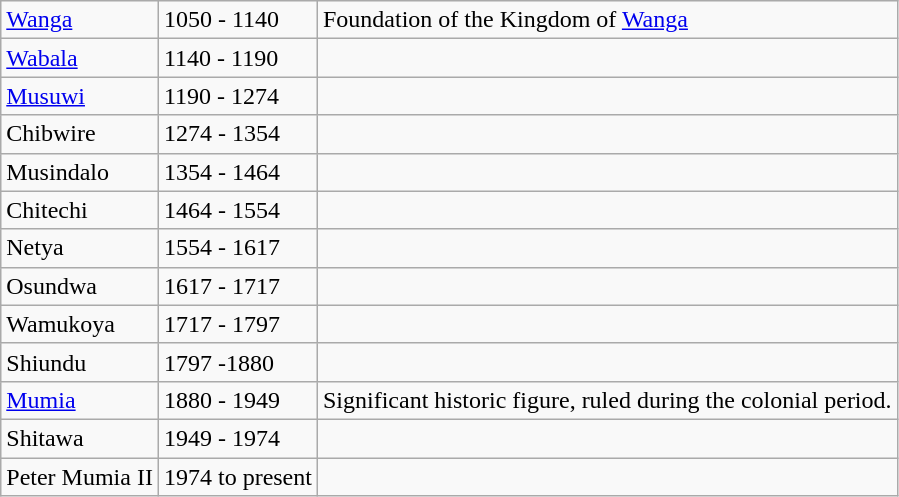<table class="wikitable">
<tr>
<td><a href='#'>Wanga</a></td>
<td>1050 - 1140</td>
<td>Foundation of the Kingdom of <a href='#'>Wanga</a></td>
</tr>
<tr>
<td><a href='#'>Wabala</a></td>
<td>1140 - 1190</td>
<td></td>
</tr>
<tr>
<td><a href='#'>Musuwi</a></td>
<td>1190 - 1274</td>
<td></td>
</tr>
<tr>
<td>Chibwire</td>
<td>1274 - 1354</td>
<td></td>
</tr>
<tr>
<td>Musindalo</td>
<td>1354 - 1464</td>
<td></td>
</tr>
<tr>
<td>Chitechi</td>
<td>1464 - 1554</td>
<td></td>
</tr>
<tr>
<td>Netya</td>
<td>1554 - 1617</td>
<td></td>
</tr>
<tr>
<td>Osundwa</td>
<td>1617 - 1717</td>
<td></td>
</tr>
<tr>
<td>Wamukoya</td>
<td>1717 - 1797</td>
<td></td>
</tr>
<tr>
<td>Shiundu</td>
<td>1797 -1880</td>
<td></td>
</tr>
<tr>
<td><a href='#'>Mumia</a></td>
<td>1880 - 1949</td>
<td>Significant historic figure, ruled during the colonial period.</td>
</tr>
<tr>
<td>Shitawa</td>
<td>1949 - 1974</td>
<td></td>
</tr>
<tr>
<td>Peter Mumia II</td>
<td>1974 to present</td>
<td></td>
</tr>
</table>
